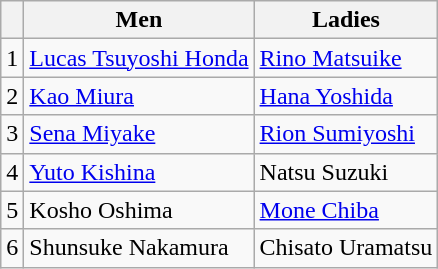<table class="wikitable">
<tr>
<th></th>
<th>Men</th>
<th>Ladies</th>
</tr>
<tr>
<td align=center>1</td>
<td><a href='#'>Lucas Tsuyoshi Honda</a></td>
<td><a href='#'>Rino Matsuike</a></td>
</tr>
<tr>
<td align=center>2</td>
<td><a href='#'>Kao Miura</a></td>
<td><a href='#'>Hana Yoshida</a></td>
</tr>
<tr>
<td align=center>3</td>
<td><a href='#'>Sena Miyake</a></td>
<td><a href='#'>Rion Sumiyoshi</a></td>
</tr>
<tr>
<td align=center>4</td>
<td><a href='#'>Yuto Kishina</a></td>
<td>Natsu Suzuki</td>
</tr>
<tr>
<td align=center>5</td>
<td>Kosho Oshima</td>
<td><a href='#'>Mone Chiba</a></td>
</tr>
<tr>
<td align=center>6</td>
<td>Shunsuke Nakamura</td>
<td>Chisato Uramatsu</td>
</tr>
</table>
